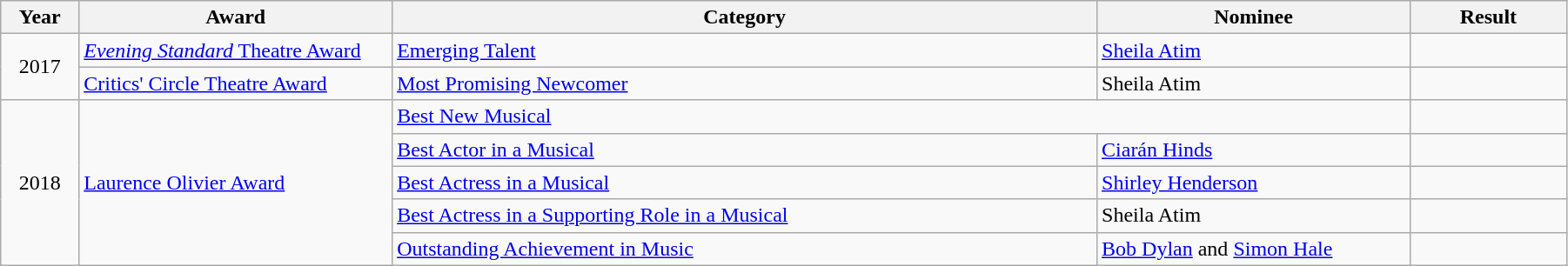<table class="wikitable" width="95%">
<tr>
<th width="5%">Year</th>
<th width="20%">Award</th>
<th width="45%">Category</th>
<th width="20%">Nominee</th>
<th width="10%">Result</th>
</tr>
<tr>
<td rowspan="2" style="text-align: center;">2017</td>
<td><a href='#'><em>Evening Standard</em> Theatre Award</a></td>
<td><a href='#'>Emerging Talent</a></td>
<td><a href='#'>Sheila Atim</a></td>
<td></td>
</tr>
<tr>
<td><a href='#'>Critics' Circle Theatre Award</a></td>
<td><a href='#'>Most Promising Newcomer</a></td>
<td>Sheila Atim</td>
<td></td>
</tr>
<tr>
<td rowspan="5" style="text-align: center;">2018</td>
<td rowspan="5"><a href='#'>Laurence Olivier Award</a></td>
<td colspan="2"><a href='#'>Best New Musical</a></td>
<td></td>
</tr>
<tr>
<td><a href='#'>Best Actor in a Musical</a></td>
<td><a href='#'>Ciarán Hinds</a></td>
<td></td>
</tr>
<tr>
<td><a href='#'>Best Actress in a Musical</a></td>
<td><a href='#'>Shirley Henderson</a></td>
<td></td>
</tr>
<tr>
<td><a href='#'>Best Actress in a Supporting Role in a Musical</a></td>
<td>Sheila Atim</td>
<td></td>
</tr>
<tr>
<td><a href='#'>Outstanding Achievement in Music</a></td>
<td><a href='#'>Bob Dylan</a> and <a href='#'>Simon Hale</a></td>
<td></td>
</tr>
</table>
